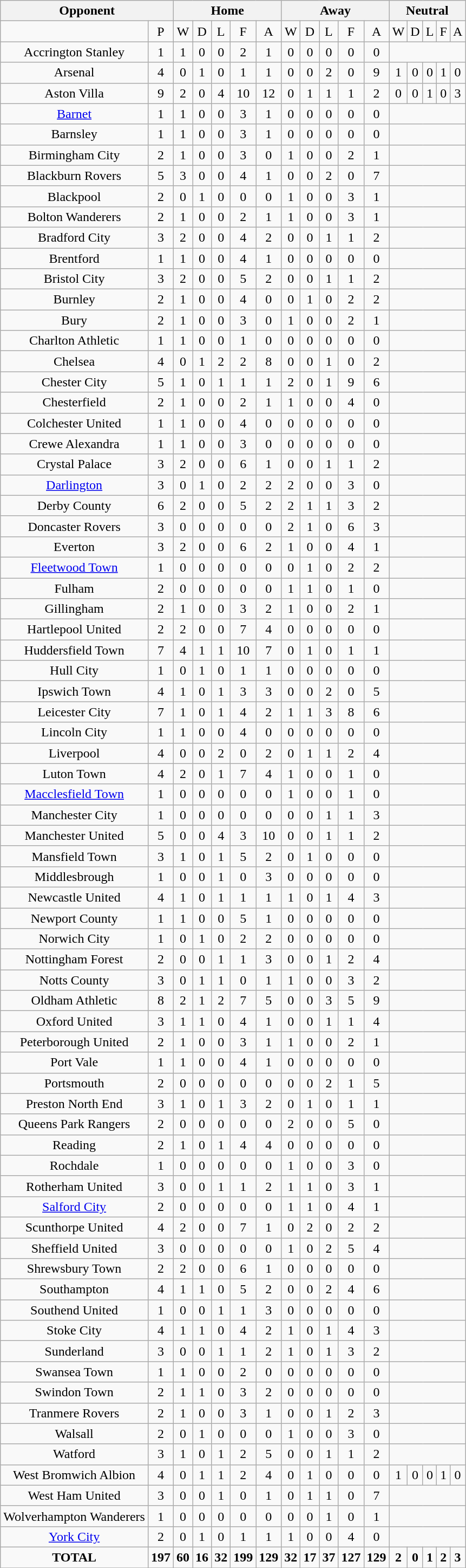<table class="wikitable" style="text-align: center">
<tr>
<th colspan=2>Opponent</th>
<th colspan=5>Home</th>
<th colspan=5>Away</th>
<th colspan=5>Neutral</th>
</tr>
<tr>
<td></td>
<td>P</td>
<td>W</td>
<td>D</td>
<td>L</td>
<td>F</td>
<td>A</td>
<td>W</td>
<td>D</td>
<td>L</td>
<td>F</td>
<td>A</td>
<td>W</td>
<td>D</td>
<td>L</td>
<td>F</td>
<td>A</td>
</tr>
<tr>
<td>Accrington Stanley</td>
<td>1</td>
<td>1</td>
<td>0</td>
<td>0</td>
<td>2</td>
<td>1</td>
<td>0</td>
<td>0</td>
<td>0</td>
<td>0</td>
<td>0</td>
<td colspan="5"></td>
</tr>
<tr>
<td>Arsenal</td>
<td>4</td>
<td>0</td>
<td>1</td>
<td>0</td>
<td>1</td>
<td>1</td>
<td>0</td>
<td>0</td>
<td>2</td>
<td>0</td>
<td>9</td>
<td>1</td>
<td>0</td>
<td>0</td>
<td>1</td>
<td>0</td>
</tr>
<tr>
<td>Aston Villa</td>
<td>9</td>
<td>2</td>
<td>0</td>
<td>4</td>
<td>10</td>
<td>12</td>
<td>0</td>
<td>1</td>
<td>1</td>
<td>1</td>
<td>2</td>
<td>0</td>
<td>0</td>
<td>1</td>
<td>0</td>
<td>3</td>
</tr>
<tr>
<td><a href='#'>Barnet</a></td>
<td>1</td>
<td>1</td>
<td>0</td>
<td>0</td>
<td>3</td>
<td>1</td>
<td>0</td>
<td>0</td>
<td>0</td>
<td>0</td>
<td>0</td>
<td colspan="5"></td>
</tr>
<tr>
<td>Barnsley</td>
<td>1</td>
<td>1</td>
<td>0</td>
<td>0</td>
<td>3</td>
<td>1</td>
<td>0</td>
<td>0</td>
<td>0</td>
<td>0</td>
<td>0</td>
<td colspan="5"></td>
</tr>
<tr>
<td>Birmingham City</td>
<td>2</td>
<td>1</td>
<td>0</td>
<td>0</td>
<td>3</td>
<td>0</td>
<td>1</td>
<td>0</td>
<td>0</td>
<td>2</td>
<td>1</td>
<td colspan="5"></td>
</tr>
<tr>
<td>Blackburn Rovers</td>
<td>5</td>
<td>3</td>
<td>0</td>
<td>0</td>
<td>4</td>
<td>1</td>
<td>0</td>
<td>0</td>
<td>2</td>
<td>0</td>
<td>7</td>
<td colspan="5"></td>
</tr>
<tr>
<td>Blackpool</td>
<td>2</td>
<td>0</td>
<td>1</td>
<td>0</td>
<td>0</td>
<td>0</td>
<td>1</td>
<td>0</td>
<td>0</td>
<td>3</td>
<td>1</td>
<td colspan="5"></td>
</tr>
<tr>
<td>Bolton Wanderers</td>
<td>2</td>
<td>1</td>
<td>0</td>
<td>0</td>
<td>2</td>
<td>1</td>
<td>1</td>
<td>0</td>
<td>0</td>
<td>3</td>
<td>1</td>
<td colspan="5"></td>
</tr>
<tr>
<td>Bradford City</td>
<td>3</td>
<td>2</td>
<td>0</td>
<td>0</td>
<td>4</td>
<td>2</td>
<td>0</td>
<td>0</td>
<td>1</td>
<td>1</td>
<td>2</td>
<td colspan="5"></td>
</tr>
<tr>
<td>Brentford</td>
<td>1</td>
<td>1</td>
<td>0</td>
<td>0</td>
<td>4</td>
<td>1</td>
<td>0</td>
<td>0</td>
<td>0</td>
<td>0</td>
<td>0</td>
<td colspan="5"></td>
</tr>
<tr>
<td>Bristol City</td>
<td>3</td>
<td>2</td>
<td>0</td>
<td>0</td>
<td>5</td>
<td>2</td>
<td>0</td>
<td>0</td>
<td>1</td>
<td>1</td>
<td>2</td>
<td colspan="5"></td>
</tr>
<tr>
<td>Burnley</td>
<td>2</td>
<td>1</td>
<td>0</td>
<td>0</td>
<td>4</td>
<td>0</td>
<td>0</td>
<td>1</td>
<td>0</td>
<td>2</td>
<td>2</td>
<td colspan="5"></td>
</tr>
<tr>
<td>Bury</td>
<td>2</td>
<td>1</td>
<td>0</td>
<td>0</td>
<td>3</td>
<td>0</td>
<td>1</td>
<td>0</td>
<td>0</td>
<td>2</td>
<td>1</td>
<td colspan="5"></td>
</tr>
<tr>
<td>Charlton Athletic</td>
<td>1</td>
<td>1</td>
<td>0</td>
<td>0</td>
<td>1</td>
<td>0</td>
<td>0</td>
<td>0</td>
<td>0</td>
<td>0</td>
<td>0</td>
<td colspan="5"></td>
</tr>
<tr>
<td>Chelsea</td>
<td>4</td>
<td>0</td>
<td>1</td>
<td>2</td>
<td>2</td>
<td>8</td>
<td>0</td>
<td>0</td>
<td>1</td>
<td>0</td>
<td>2</td>
<td colspan="5"></td>
</tr>
<tr>
<td>Chester City</td>
<td>5</td>
<td>1</td>
<td>0</td>
<td>1</td>
<td>1</td>
<td>1</td>
<td>2</td>
<td>0</td>
<td>1</td>
<td>9</td>
<td>6</td>
<td colspan="5"></td>
</tr>
<tr>
<td>Chesterfield</td>
<td>2</td>
<td>1</td>
<td>0</td>
<td>0</td>
<td>2</td>
<td>1</td>
<td>1</td>
<td>0</td>
<td>0</td>
<td>4</td>
<td>0</td>
<td colspan="5"></td>
</tr>
<tr>
<td>Colchester United</td>
<td>1</td>
<td>1</td>
<td>0</td>
<td>0</td>
<td>4</td>
<td>0</td>
<td>0</td>
<td>0</td>
<td>0</td>
<td>0</td>
<td>0</td>
<td colspan="5"></td>
</tr>
<tr>
<td>Crewe Alexandra</td>
<td>1</td>
<td>1</td>
<td>0</td>
<td>0</td>
<td>3</td>
<td>0</td>
<td>0</td>
<td>0</td>
<td>0</td>
<td>0</td>
<td>0</td>
<td colspan="5"></td>
</tr>
<tr>
<td>Crystal Palace</td>
<td>3</td>
<td>2</td>
<td>0</td>
<td>0</td>
<td>6</td>
<td>1</td>
<td>0</td>
<td>0</td>
<td>1</td>
<td>1</td>
<td>2</td>
<td colspan="5"></td>
</tr>
<tr>
<td><a href='#'>Darlington</a></td>
<td>3</td>
<td>0</td>
<td>1</td>
<td>0</td>
<td>2</td>
<td>2</td>
<td>2</td>
<td>0</td>
<td>0</td>
<td>3</td>
<td>0</td>
<td colspan="5"></td>
</tr>
<tr>
<td>Derby County</td>
<td>6</td>
<td>2</td>
<td>0</td>
<td>0</td>
<td>5</td>
<td>2</td>
<td>2</td>
<td>1</td>
<td>1</td>
<td>3</td>
<td>2</td>
<td colspan="5"></td>
</tr>
<tr>
<td>Doncaster Rovers</td>
<td>3</td>
<td>0</td>
<td>0</td>
<td>0</td>
<td>0</td>
<td>0</td>
<td>2</td>
<td>1</td>
<td>0</td>
<td>6</td>
<td>3</td>
<td colspan="5"></td>
</tr>
<tr>
<td>Everton</td>
<td>3</td>
<td>2</td>
<td>0</td>
<td>0</td>
<td>6</td>
<td>2</td>
<td>1</td>
<td>0</td>
<td>0</td>
<td>4</td>
<td>1</td>
<td colspan="5"></td>
</tr>
<tr>
<td><a href='#'>Fleetwood Town</a></td>
<td>1</td>
<td>0</td>
<td>0</td>
<td>0</td>
<td>0</td>
<td>0</td>
<td>0</td>
<td>1</td>
<td>0</td>
<td>2</td>
<td>2</td>
<td colspan="5"></td>
</tr>
<tr>
<td>Fulham</td>
<td>2</td>
<td>0</td>
<td>0</td>
<td>0</td>
<td>0</td>
<td>0</td>
<td>1</td>
<td>1</td>
<td>0</td>
<td>1</td>
<td>0</td>
<td colspan="5"></td>
</tr>
<tr>
<td>Gillingham</td>
<td>2</td>
<td>1</td>
<td>0</td>
<td>0</td>
<td>3</td>
<td>2</td>
<td>1</td>
<td>0</td>
<td>0</td>
<td>2</td>
<td>1</td>
<td colspan="5"></td>
</tr>
<tr>
<td>Hartlepool United</td>
<td>2</td>
<td>2</td>
<td>0</td>
<td>0</td>
<td>7</td>
<td>4</td>
<td>0</td>
<td>0</td>
<td>0</td>
<td>0</td>
<td>0</td>
<td colspan="5"></td>
</tr>
<tr>
<td>Huddersfield Town</td>
<td>7</td>
<td>4</td>
<td>1</td>
<td>1</td>
<td>10</td>
<td>7</td>
<td>0</td>
<td>1</td>
<td>0</td>
<td>1</td>
<td>1</td>
<td colspan="5"></td>
</tr>
<tr>
<td>Hull City</td>
<td>1</td>
<td>0</td>
<td>1</td>
<td>0</td>
<td>1</td>
<td>1</td>
<td>0</td>
<td>0</td>
<td>0</td>
<td>0</td>
<td>0</td>
<td colspan="5"></td>
</tr>
<tr>
<td>Ipswich Town</td>
<td>4</td>
<td>1</td>
<td>0</td>
<td>1</td>
<td>3</td>
<td>3</td>
<td>0</td>
<td>0</td>
<td>2</td>
<td>0</td>
<td>5</td>
<td colspan="5"></td>
</tr>
<tr>
<td>Leicester City</td>
<td>7</td>
<td>1</td>
<td>0</td>
<td>1</td>
<td>4</td>
<td>2</td>
<td>1</td>
<td>1</td>
<td>3</td>
<td>8</td>
<td>6</td>
<td colspan="5"></td>
</tr>
<tr>
<td>Lincoln City</td>
<td>1</td>
<td>1</td>
<td>0</td>
<td>0</td>
<td>4</td>
<td>0</td>
<td>0</td>
<td>0</td>
<td>0</td>
<td>0</td>
<td>0</td>
<td colspan="5"></td>
</tr>
<tr>
<td>Liverpool</td>
<td>4</td>
<td>0</td>
<td>0</td>
<td>2</td>
<td>0</td>
<td>2</td>
<td>0</td>
<td>1</td>
<td>1</td>
<td>2</td>
<td>4</td>
<td colspan="5"></td>
</tr>
<tr>
<td>Luton Town</td>
<td>4</td>
<td>2</td>
<td>0</td>
<td>1</td>
<td>7</td>
<td>4</td>
<td>1</td>
<td>0</td>
<td>0</td>
<td>1</td>
<td>0</td>
<td colspan="5"></td>
</tr>
<tr>
<td><a href='#'>Macclesfield Town</a></td>
<td>1</td>
<td>0</td>
<td>0</td>
<td>0</td>
<td>0</td>
<td>0</td>
<td>1</td>
<td>0</td>
<td>0</td>
<td>1</td>
<td>0</td>
<td colspan="5"></td>
</tr>
<tr>
<td>Manchester City</td>
<td>1</td>
<td>0</td>
<td>0</td>
<td>0</td>
<td>0</td>
<td>0</td>
<td>0</td>
<td>0</td>
<td>1</td>
<td>1</td>
<td>3</td>
<td colspan="5"></td>
</tr>
<tr>
<td>Manchester United</td>
<td>5</td>
<td>0</td>
<td>0</td>
<td>4</td>
<td>3</td>
<td>10</td>
<td>0</td>
<td>0</td>
<td>1</td>
<td>1</td>
<td>2</td>
<td colspan="5"></td>
</tr>
<tr>
<td>Mansfield Town</td>
<td>3</td>
<td>1</td>
<td>0</td>
<td>1</td>
<td>5</td>
<td>2</td>
<td>0</td>
<td>1</td>
<td>0</td>
<td>0</td>
<td>0</td>
<td colspan="5"></td>
</tr>
<tr>
<td>Middlesbrough</td>
<td>1</td>
<td>0</td>
<td>0</td>
<td>1</td>
<td>0</td>
<td>3</td>
<td>0</td>
<td>0</td>
<td>0</td>
<td>0</td>
<td>0</td>
<td colspan="5"></td>
</tr>
<tr>
<td>Newcastle United</td>
<td>4</td>
<td>1</td>
<td>0</td>
<td>1</td>
<td>1</td>
<td>1</td>
<td>1</td>
<td>0</td>
<td>1</td>
<td>4</td>
<td>3</td>
<td colspan="5"></td>
</tr>
<tr>
<td>Newport County</td>
<td>1</td>
<td>1</td>
<td>0</td>
<td>0</td>
<td>5</td>
<td>1</td>
<td>0</td>
<td>0</td>
<td>0</td>
<td>0</td>
<td>0</td>
<td colspan="5"></td>
</tr>
<tr>
<td>Norwich City</td>
<td>1</td>
<td>0</td>
<td>1</td>
<td>0</td>
<td>2</td>
<td>2</td>
<td>0</td>
<td>0</td>
<td>0</td>
<td>0</td>
<td>0</td>
<td colspan="5"></td>
</tr>
<tr>
<td>Nottingham Forest</td>
<td>2</td>
<td>0</td>
<td>0</td>
<td>1</td>
<td>1</td>
<td>3</td>
<td>0</td>
<td>0</td>
<td>1</td>
<td>2</td>
<td>4</td>
<td colspan="5"></td>
</tr>
<tr>
<td>Notts County</td>
<td>3</td>
<td>0</td>
<td>1</td>
<td>1</td>
<td>0</td>
<td>1</td>
<td>1</td>
<td>0</td>
<td>0</td>
<td>3</td>
<td>2</td>
<td colspan="5"></td>
</tr>
<tr>
<td>Oldham Athletic</td>
<td>8</td>
<td>2</td>
<td>1</td>
<td>2</td>
<td>7</td>
<td>5</td>
<td>0</td>
<td>0</td>
<td>3</td>
<td>5</td>
<td>9</td>
<td colspan="5"></td>
</tr>
<tr>
<td>Oxford United</td>
<td>3</td>
<td>1</td>
<td>1</td>
<td>0</td>
<td>4</td>
<td>1</td>
<td>0</td>
<td>0</td>
<td>1</td>
<td>1</td>
<td>4</td>
<td colspan="5"></td>
</tr>
<tr>
<td>Peterborough United</td>
<td>2</td>
<td>1</td>
<td>0</td>
<td>0</td>
<td>3</td>
<td>1</td>
<td>1</td>
<td>0</td>
<td>0</td>
<td>2</td>
<td>1</td>
<td colspan="5"></td>
</tr>
<tr>
<td>Port Vale</td>
<td>1</td>
<td>1</td>
<td>0</td>
<td>0</td>
<td>4</td>
<td>1</td>
<td>0</td>
<td>0</td>
<td>0</td>
<td>0</td>
<td>0</td>
<td colspan="5"></td>
</tr>
<tr>
<td>Portsmouth</td>
<td>2</td>
<td>0</td>
<td>0</td>
<td>0</td>
<td>0</td>
<td>0</td>
<td>0</td>
<td>0</td>
<td>2</td>
<td>1</td>
<td>5</td>
<td colspan="5"></td>
</tr>
<tr>
<td>Preston North End</td>
<td>3</td>
<td>1</td>
<td>0</td>
<td>1</td>
<td>3</td>
<td>2</td>
<td>0</td>
<td>1</td>
<td>0</td>
<td>1</td>
<td>1</td>
<td colspan="5"></td>
</tr>
<tr>
<td>Queens Park Rangers</td>
<td>2</td>
<td>0</td>
<td>0</td>
<td>0</td>
<td>0</td>
<td>0</td>
<td>2</td>
<td>0</td>
<td>0</td>
<td>5</td>
<td>0</td>
<td colspan="5"></td>
</tr>
<tr>
<td>Reading</td>
<td>2</td>
<td>1</td>
<td>0</td>
<td>1</td>
<td>4</td>
<td>4</td>
<td>0</td>
<td>0</td>
<td>0</td>
<td>0</td>
<td>0</td>
<td colspan="5"></td>
</tr>
<tr>
<td>Rochdale</td>
<td>1</td>
<td>0</td>
<td>0</td>
<td>0</td>
<td>0</td>
<td>0</td>
<td>1</td>
<td>0</td>
<td>0</td>
<td>3</td>
<td>0</td>
<td colspan="5"></td>
</tr>
<tr>
<td>Rotherham United</td>
<td>3</td>
<td>0</td>
<td>0</td>
<td>1</td>
<td>1</td>
<td>2</td>
<td>1</td>
<td>1</td>
<td>0</td>
<td>3</td>
<td>1</td>
<td colspan="5"></td>
</tr>
<tr>
<td><a href='#'>Salford City</a></td>
<td>2</td>
<td>0</td>
<td>0</td>
<td>0</td>
<td>0</td>
<td>0</td>
<td>1</td>
<td>1</td>
<td>0</td>
<td>4</td>
<td>1</td>
<td colspan="5"></td>
</tr>
<tr>
<td>Scunthorpe United</td>
<td>4</td>
<td>2</td>
<td>0</td>
<td>0</td>
<td>7</td>
<td>1</td>
<td>0</td>
<td>2</td>
<td>0</td>
<td>2</td>
<td>2</td>
<td colspan="5"></td>
</tr>
<tr>
<td>Sheffield United</td>
<td>3</td>
<td>0</td>
<td>0</td>
<td>0</td>
<td>0</td>
<td>0</td>
<td>1</td>
<td>0</td>
<td>2</td>
<td>5</td>
<td>4</td>
<td colspan="5"></td>
</tr>
<tr>
<td>Shrewsbury Town</td>
<td>2</td>
<td>2</td>
<td>0</td>
<td>0</td>
<td>6</td>
<td>1</td>
<td>0</td>
<td>0</td>
<td>0</td>
<td>0</td>
<td>0</td>
<td colspan="5"></td>
</tr>
<tr>
<td>Southampton</td>
<td>4</td>
<td>1</td>
<td>1</td>
<td>0</td>
<td>5</td>
<td>2</td>
<td>0</td>
<td>0</td>
<td>2</td>
<td>4</td>
<td>6</td>
<td colspan="5"></td>
</tr>
<tr>
<td>Southend United</td>
<td>1</td>
<td>0</td>
<td>0</td>
<td>1</td>
<td>1</td>
<td>3</td>
<td>0</td>
<td>0</td>
<td>0</td>
<td>0</td>
<td>0</td>
<td colspan="5"></td>
</tr>
<tr>
<td>Stoke City</td>
<td>4</td>
<td>1</td>
<td>1</td>
<td>0</td>
<td>4</td>
<td>2</td>
<td>1</td>
<td>0</td>
<td>1</td>
<td>4</td>
<td>3</td>
<td colspan="5"></td>
</tr>
<tr>
<td>Sunderland</td>
<td>3</td>
<td>0</td>
<td>0</td>
<td>1</td>
<td>1</td>
<td>2</td>
<td>1</td>
<td>0</td>
<td>1</td>
<td>3</td>
<td>2</td>
<td colspan="5"></td>
</tr>
<tr>
<td>Swansea Town</td>
<td>1</td>
<td>1</td>
<td>0</td>
<td>0</td>
<td>2</td>
<td>0</td>
<td>0</td>
<td>0</td>
<td>0</td>
<td>0</td>
<td>0</td>
<td colspan="5"></td>
</tr>
<tr>
<td>Swindon Town</td>
<td>2</td>
<td>1</td>
<td>1</td>
<td>0</td>
<td>3</td>
<td>2</td>
<td>0</td>
<td>0</td>
<td>0</td>
<td>0</td>
<td>0</td>
<td colspan="5"></td>
</tr>
<tr>
<td>Tranmere Rovers</td>
<td>2</td>
<td>1</td>
<td>0</td>
<td>0</td>
<td>3</td>
<td>1</td>
<td>0</td>
<td>0</td>
<td>1</td>
<td>2</td>
<td>3</td>
<td colspan="5"></td>
</tr>
<tr>
<td>Walsall</td>
<td>2</td>
<td>0</td>
<td>1</td>
<td>0</td>
<td>0</td>
<td>0</td>
<td>1</td>
<td>0</td>
<td>0</td>
<td>3</td>
<td>0</td>
<td colspan="5"></td>
</tr>
<tr>
<td>Watford</td>
<td>3</td>
<td>1</td>
<td>0</td>
<td>1</td>
<td>2</td>
<td>5</td>
<td>0</td>
<td>0</td>
<td>1</td>
<td>1</td>
<td>2</td>
<td colspan="5"></td>
</tr>
<tr>
<td>West Bromwich Albion</td>
<td>4</td>
<td>0</td>
<td>1</td>
<td>1</td>
<td>2</td>
<td>4</td>
<td>0</td>
<td>1</td>
<td>0</td>
<td>0</td>
<td>0</td>
<td>1</td>
<td>0</td>
<td>0</td>
<td>1</td>
<td>0</td>
</tr>
<tr>
<td>West Ham United</td>
<td>3</td>
<td>0</td>
<td>0</td>
<td>1</td>
<td>0</td>
<td>1</td>
<td>0</td>
<td>1</td>
<td>1</td>
<td>0</td>
<td>7</td>
<td colspan="5"></td>
</tr>
<tr>
<td>Wolverhampton Wanderers</td>
<td>1</td>
<td>0</td>
<td>0</td>
<td>0</td>
<td>0</td>
<td>0</td>
<td>0</td>
<td>0</td>
<td>1</td>
<td>0</td>
<td>1</td>
<td colspan="5"></td>
</tr>
<tr>
<td><a href='#'>York City</a></td>
<td>2</td>
<td>0</td>
<td>1</td>
<td>0</td>
<td>1</td>
<td>1</td>
<td>1</td>
<td>0</td>
<td>0</td>
<td>4</td>
<td>0</td>
<td colspan="5"></td>
</tr>
<tr>
<td><strong>TOTAL</strong></td>
<td><strong>197</strong></td>
<td><strong>60</strong></td>
<td><strong>16</strong></td>
<td><strong>32</strong></td>
<td><strong>199</strong></td>
<td><strong>129</strong></td>
<td><strong>32</strong></td>
<td><strong>17</strong></td>
<td><strong>37</strong></td>
<td><strong>127</strong></td>
<td><strong>129</strong></td>
<td><strong>2</strong></td>
<td><strong>0</strong></td>
<td><strong>1</strong></td>
<td><strong>2</strong></td>
<td><strong>3</strong></td>
</tr>
<tr>
</tr>
</table>
